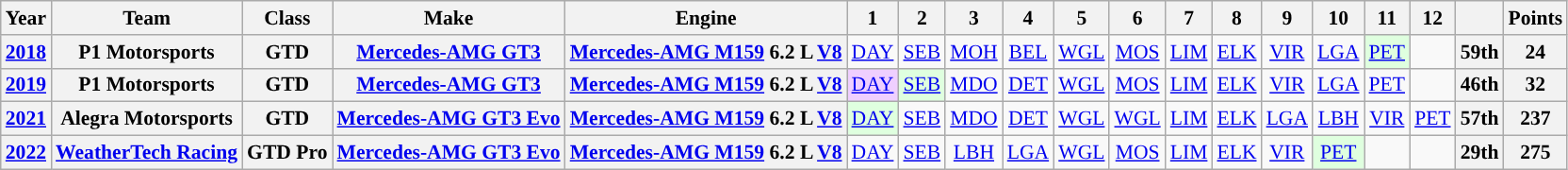<table class="wikitable" style="text-align:center; font-size:90%">
<tr>
<th>Year</th>
<th>Team</th>
<th>Class</th>
<th>Make</th>
<th>Engine</th>
<th>1</th>
<th>2</th>
<th>3</th>
<th>4</th>
<th>5</th>
<th>6</th>
<th>7</th>
<th>8</th>
<th>9</th>
<th>10</th>
<th>11</th>
<th>12</th>
<th></th>
<th>Points</th>
</tr>
<tr>
<th><a href='#'>2018</a></th>
<th>P1 Motorsports</th>
<th>GTD</th>
<th><a href='#'>Mercedes-AMG GT3</a></th>
<th><a href='#'>Mercedes-AMG M159</a> 6.2 L <a href='#'>V8</a></th>
<td><a href='#'>DAY</a></td>
<td><a href='#'>SEB</a></td>
<td><a href='#'>MOH</a></td>
<td><a href='#'>BEL</a></td>
<td><a href='#'>WGL</a></td>
<td><a href='#'>MOS</a></td>
<td><a href='#'>LIM</a></td>
<td><a href='#'>ELK</a></td>
<td><a href='#'>VIR</a></td>
<td><a href='#'>LGA</a></td>
<td style="background:#DFFFDF;"><a href='#'>PET</a><br></td>
<td></td>
<th>59th</th>
<th>24</th>
</tr>
<tr>
<th><a href='#'>2019</a></th>
<th>P1 Motorsports</th>
<th>GTD</th>
<th><a href='#'>Mercedes-AMG GT3</a></th>
<th><a href='#'>Mercedes-AMG M159</a> 6.2 L <a href='#'>V8</a></th>
<td style="background:#EFCFFF;"><a href='#'>DAY</a><br></td>
<td style="background:#DFFFDF;"><a href='#'>SEB</a><br></td>
<td><a href='#'>MDO</a></td>
<td><a href='#'>DET</a></td>
<td><a href='#'>WGL</a></td>
<td><a href='#'>MOS</a></td>
<td><a href='#'>LIM</a></td>
<td><a href='#'>ELK</a></td>
<td><a href='#'>VIR</a></td>
<td><a href='#'>LGA</a></td>
<td><a href='#'>PET</a></td>
<td></td>
<th>46th</th>
<th>32</th>
</tr>
<tr>
<th><a href='#'>2021</a></th>
<th>Alegra Motorsports</th>
<th>GTD</th>
<th><a href='#'>Mercedes-AMG GT3 Evo</a></th>
<th><a href='#'>Mercedes-AMG M159</a> 6.2 L <a href='#'>V8</a></th>
<td style="background:#DFFFDF;"><a href='#'>DAY</a><br></td>
<td><a href='#'>SEB</a></td>
<td><a href='#'>MDO</a></td>
<td><a href='#'>DET</a></td>
<td><a href='#'>WGL</a></td>
<td><a href='#'>WGL</a></td>
<td><a href='#'>LIM</a></td>
<td><a href='#'>ELK</a></td>
<td><a href='#'>LGA</a></td>
<td><a href='#'>LBH</a></td>
<td><a href='#'>VIR</a></td>
<td><a href='#'>PET</a></td>
<th>57th</th>
<th>237</th>
</tr>
<tr>
<th><a href='#'>2022</a></th>
<th><a href='#'>WeatherTech Racing</a></th>
<th>GTD Pro</th>
<th><a href='#'>Mercedes-AMG GT3 Evo</a></th>
<th><a href='#'>Mercedes-AMG M159</a> 6.2 L <a href='#'>V8</a></th>
<td><a href='#'>DAY</a></td>
<td><a href='#'>SEB</a></td>
<td><a href='#'>LBH</a></td>
<td><a href='#'>LGA</a></td>
<td><a href='#'>WGL</a></td>
<td><a href='#'>MOS</a></td>
<td><a href='#'>LIM</a></td>
<td style="background:#;”"><a href='#'>ELK</a></td>
<td style="background:#;”"><a href='#'>VIR</a></td>
<td style="background:#DFFFDF;"><a href='#'>PET</a><br></td>
<td></td>
<td></td>
<th>29th</th>
<th>275</th>
</tr>
</table>
